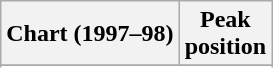<table class="wikitable sortable plainrowheaders" style="text-align:center">
<tr>
<th scope="col">Chart (1997–98)</th>
<th scope="col">Peak<br>position</th>
</tr>
<tr>
</tr>
<tr>
</tr>
</table>
